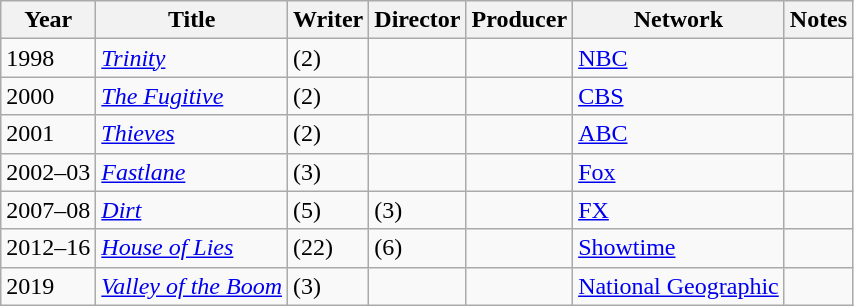<table class="wikitable plainrowheaders">
<tr>
<th>Year</th>
<th>Title</th>
<th>Writer</th>
<th>Director</th>
<th>Producer</th>
<th>Network</th>
<th>Notes</th>
</tr>
<tr>
<td>1998</td>
<td><em><a href='#'>Trinity</a></em></td>
<td> (2)</td>
<td></td>
<td></td>
<td><a href='#'>NBC</a></td>
<td></td>
</tr>
<tr>
<td>2000</td>
<td><em><a href='#'>The Fugitive</a></em></td>
<td> (2)</td>
<td></td>
<td></td>
<td><a href='#'>CBS</a></td>
<td></td>
</tr>
<tr>
<td>2001</td>
<td><em><a href='#'>Thieves</a></em></td>
<td> (2)</td>
<td></td>
<td></td>
<td><a href='#'>ABC</a></td>
<td></td>
</tr>
<tr>
<td>2002–03</td>
<td><em><a href='#'>Fastlane</a></em></td>
<td> (3)</td>
<td></td>
<td></td>
<td><a href='#'>Fox</a></td>
<td></td>
</tr>
<tr>
<td>2007–08</td>
<td><em><a href='#'>Dirt</a></em></td>
<td> (5)</td>
<td> (3)</td>
<td></td>
<td><a href='#'>FX</a></td>
<td></td>
</tr>
<tr>
<td>2012–16</td>
<td><em><a href='#'>House of Lies</a></em></td>
<td> (22)</td>
<td> (6)</td>
<td></td>
<td><a href='#'>Showtime</a></td>
<td></td>
</tr>
<tr>
<td>2019</td>
<td><em><a href='#'>Valley of the Boom</a></em></td>
<td> (3)</td>
<td></td>
<td></td>
<td><a href='#'>National Geographic</a></td>
<td></td>
</tr>
</table>
